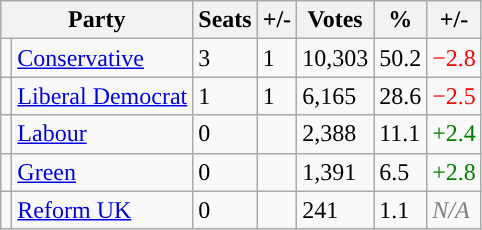<table class="wikitable sortable">
<tr>
<th colspan="2">Party</th>
<th>Seats</th>
<th>+/-</th>
<th>Votes</th>
<th>%</th>
<th>+/-</th>
</tr>
<tr>
<td style="background-color: "></td>
<td><a href='#'>Conservative</a></td>
<td>3</td>
<td> 1</td>
<td>10,303</td>
<td>50.2</td>
<td style="color:red">−2.8</td>
</tr>
<tr>
<td style="background-color: "></td>
<td><a href='#'>Liberal Democrat</a></td>
<td>1</td>
<td> 1</td>
<td>6,165</td>
<td>28.6</td>
<td style="color:red">−2.5</td>
</tr>
<tr>
<td style="background-color: "></td>
<td><a href='#'>Labour</a></td>
<td>0</td>
<td></td>
<td>2,388</td>
<td>11.1</td>
<td style="color:green">+2.4</td>
</tr>
<tr>
<td style="background-color: "></td>
<td><a href='#'>Green</a></td>
<td>0</td>
<td></td>
<td>1,391</td>
<td>6.5</td>
<td style="color:green">+2.8</td>
</tr>
<tr>
<td style="background-color: "></td>
<td><a href='#'>Reform UK</a></td>
<td>0</td>
<td></td>
<td>241</td>
<td>1.1</td>
<td style="color:grey"><em>N/A</em></td>
</tr>
</table>
